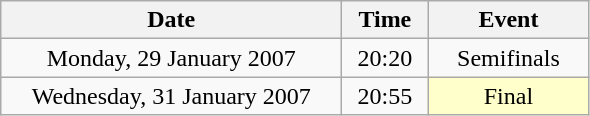<table class = "wikitable" style="text-align:center;">
<tr>
<th width=220>Date</th>
<th width=50>Time</th>
<th width=100>Event</th>
</tr>
<tr>
<td>Monday, 29 January 2007</td>
<td>20:20</td>
<td>Semifinals</td>
</tr>
<tr>
<td>Wednesday, 31 January 2007</td>
<td>20:55</td>
<td bgcolor=ffffcc>Final</td>
</tr>
</table>
